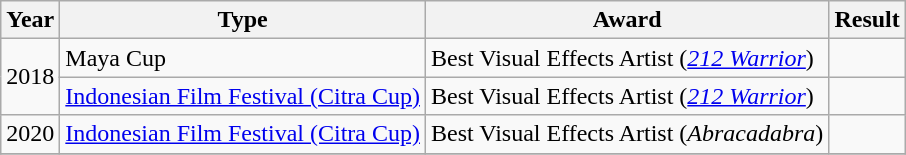<table class="wikitable">
<tr>
<th>Year</th>
<th>Type</th>
<th>Award</th>
<th>Result</th>
</tr>
<tr>
<td rowspan="2">2018</td>
<td>Maya Cup</td>
<td>Best Visual Effects Artist (<em><a href='#'>212 Warrior</a></em>)</td>
<td></td>
</tr>
<tr>
<td><a href='#'>Indonesian Film Festival (Citra Cup)</a></td>
<td>Best Visual Effects Artist (<em><a href='#'>212 Warrior</a></em>)</td>
<td></td>
</tr>
<tr>
<td>2020</td>
<td><a href='#'>Indonesian Film Festival (Citra Cup)</a></td>
<td>Best Visual Effects Artist (<em>Abracadabra</em>)</td>
<td></td>
</tr>
<tr>
</tr>
</table>
